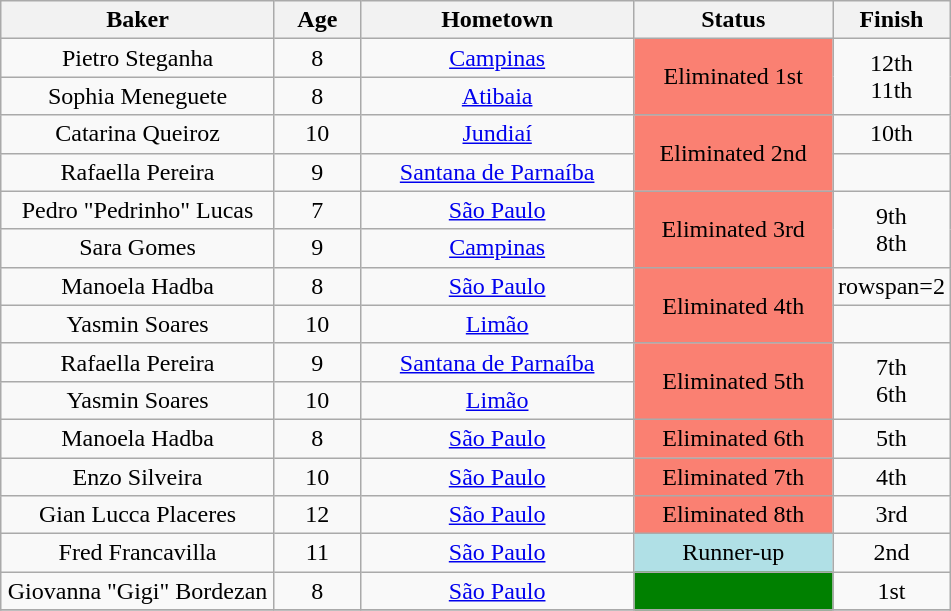<table class="wikitable" style="text-align:center">
<tr>
<th width=175>Baker</th>
<th width=050>Age</th>
<th width=175>Hometown</th>
<th width=125>Status</th>
<th width=050>Finish</th>
</tr>
<tr>
<td>Pietro Steganha</td>
<td>8</td>
<td><a href='#'>Campinas</a></td>
<td rowspan=2 bgcolor=FA8072>Eliminated 1st</td>
<td rowspan=2>12th<br>11th</td>
</tr>
<tr>
<td>Sophia Meneguete</td>
<td>8</td>
<td><a href='#'>Atibaia</a></td>
</tr>
<tr>
<td>Catarina Queiroz</td>
<td>10</td>
<td><a href='#'>Jundiaí</a></td>
<td rowspan=2 bgcolor=FA8072>Eliminated 2nd</td>
<td>10th</td>
</tr>
<tr>
<td>Rafaella Pereira</td>
<td>9</td>
<td><a href='#'>Santana de Parnaíba</a></td>
<td></td>
</tr>
<tr>
<td>Pedro "Pedrinho" Lucas</td>
<td>7</td>
<td><a href='#'>São Paulo</a></td>
<td rowspan=2 bgcolor=FA8072>Eliminated 3rd</td>
<td rowspan=2>9th<br>8th</td>
</tr>
<tr>
<td>Sara Gomes</td>
<td>9</td>
<td><a href='#'>Campinas</a></td>
</tr>
<tr>
<td>Manoela Hadba</td>
<td>8</td>
<td><a href='#'>São Paulo</a></td>
<td rowspan=2 bgcolor=FA8072>Eliminated 4th</td>
<td>rowspan=2 </td>
</tr>
<tr>
<td>Yasmin Soares</td>
<td>10</td>
<td><a href='#'>Limão</a></td>
</tr>
<tr>
<td>Rafaella Pereira</td>
<td>9</td>
<td><a href='#'>Santana de Parnaíba</a></td>
<td rowspan=2 bgcolor=FA8072>Eliminated 5th</td>
<td rowspan=2>7th<br>6th</td>
</tr>
<tr>
<td>Yasmin Soares</td>
<td>10</td>
<td><a href='#'>Limão</a></td>
</tr>
<tr>
<td>Manoela Hadba</td>
<td>8</td>
<td><a href='#'>São Paulo</a></td>
<td bgcolor=FA8072>Eliminated 6th</td>
<td>5th</td>
</tr>
<tr>
<td>Enzo Silveira</td>
<td>10</td>
<td><a href='#'>São Paulo</a></td>
<td bgcolor=FA8072>Eliminated 7th</td>
<td>4th</td>
</tr>
<tr>
<td>Gian Lucca Placeres</td>
<td>12</td>
<td><a href='#'>São Paulo</a></td>
<td bgcolor=FA8072>Eliminated 8th</td>
<td>3rd</td>
</tr>
<tr>
<td>Fred Francavilla</td>
<td>11</td>
<td><a href='#'>São Paulo</a></td>
<td bgcolor=B0E0E6>Runner-up</td>
<td>2nd</td>
</tr>
<tr>
<td>Giovanna "Gigi" Bordezan</td>
<td>8</td>
<td><a href='#'>São Paulo</a></td>
<td bgcolor=008000></td>
<td>1st</td>
</tr>
<tr>
</tr>
</table>
